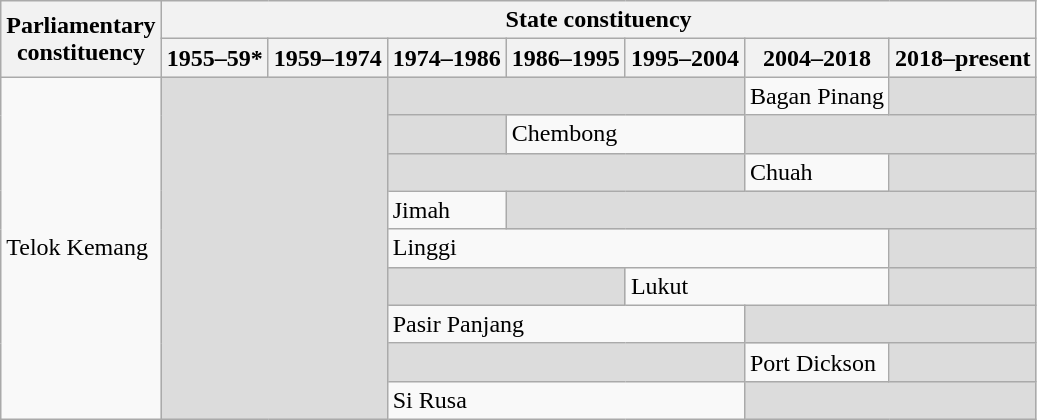<table class="wikitable">
<tr>
<th rowspan="2">Parliamentary<br>constituency</th>
<th colspan="7">State constituency</th>
</tr>
<tr>
<th>1955–59*</th>
<th>1959–1974</th>
<th>1974–1986</th>
<th>1986–1995</th>
<th>1995–2004</th>
<th>2004–2018</th>
<th>2018–present</th>
</tr>
<tr>
<td rowspan="9">Telok Kemang</td>
<td colspan="2" rowspan="9" bgcolor="dcdcdc"></td>
<td colspan="3" bgcolor="dcdcdc"></td>
<td>Bagan Pinang</td>
<td bgcolor="dcdcdc"></td>
</tr>
<tr>
<td bgcolor="dcdcdc"></td>
<td colspan="2">Chembong</td>
<td colspan="2" bgcolor="dcdcdc"></td>
</tr>
<tr>
<td colspan="3" bgcolor="dcdcdc"></td>
<td>Chuah</td>
<td bgcolor="dcdcdc"></td>
</tr>
<tr>
<td>Jimah</td>
<td colspan="4" bgcolor="dcdcdc"></td>
</tr>
<tr>
<td colspan="4">Linggi</td>
<td bgcolor="dcdcdc"></td>
</tr>
<tr>
<td colspan="2" bgcolor="dcdcdc"></td>
<td colspan="2">Lukut</td>
<td bgcolor="dcdcdc"></td>
</tr>
<tr>
<td colspan="3">Pasir Panjang</td>
<td colspan="2" bgcolor="dcdcdc"></td>
</tr>
<tr>
<td colspan="3" bgcolor="dcdcdc"></td>
<td>Port Dickson</td>
<td bgcolor="dcdcdc"></td>
</tr>
<tr>
<td colspan="3">Si Rusa</td>
<td colspan="2" bgcolor="dcdcdc"></td>
</tr>
</table>
